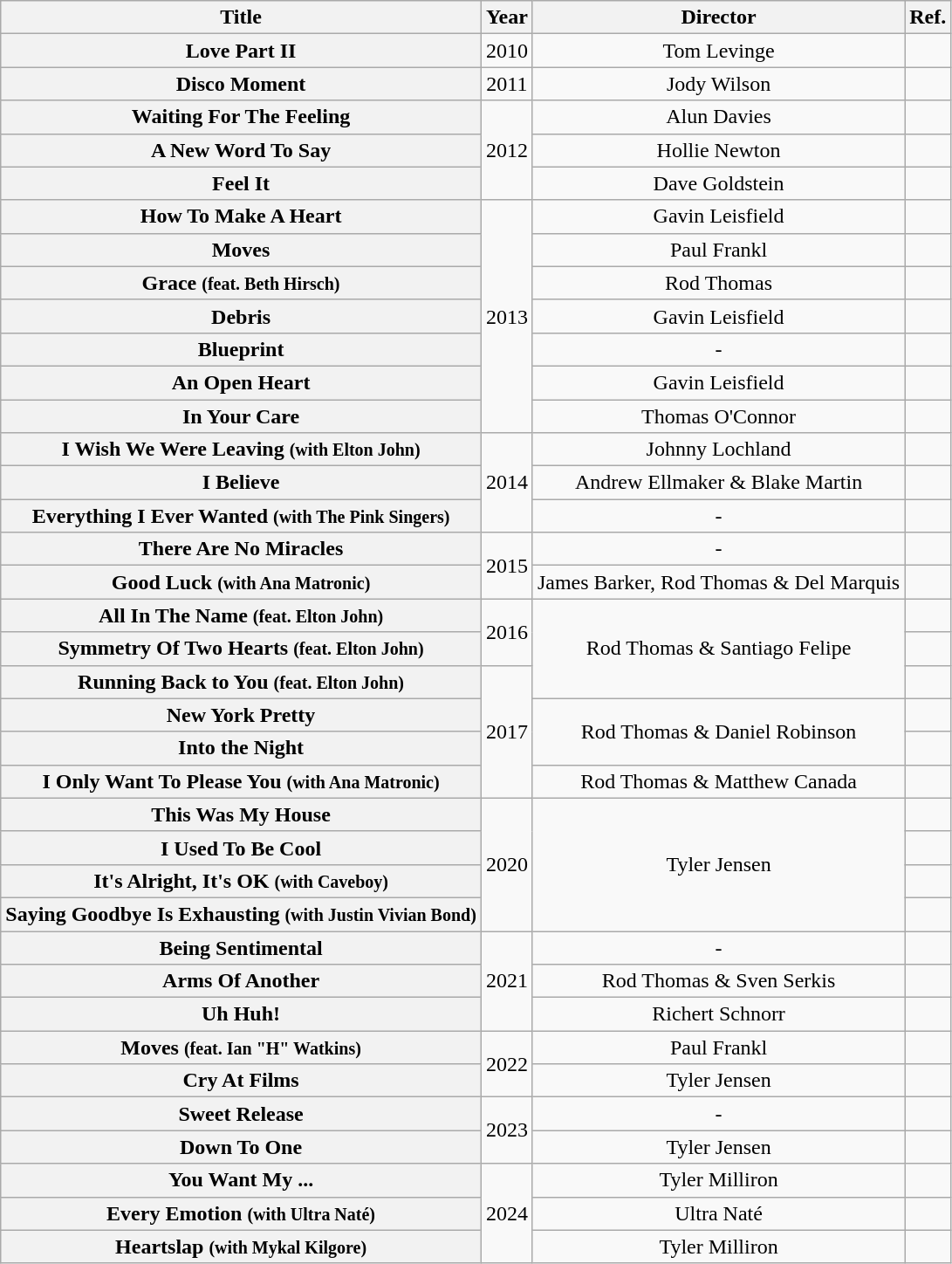<table class="wikitable plainrowheaders" style="text-align:center;">
<tr>
<th scope="col">Title</th>
<th>Year</th>
<th>Director</th>
<th>Ref.</th>
</tr>
<tr>
<th scope="row">Love Part II</th>
<td>2010</td>
<td>Tom Levinge</td>
<td></td>
</tr>
<tr>
<th scope="row">Disco Moment</th>
<td>2011</td>
<td>Jody Wilson</td>
<td></td>
</tr>
<tr>
<th scope="row">Waiting For The Feeling</th>
<td rowspan="3">2012</td>
<td>Alun Davies</td>
<td></td>
</tr>
<tr>
<th scope="row">A New Word To Say</th>
<td>Hollie Newton</td>
<td></td>
</tr>
<tr>
<th scope="row">Feel It</th>
<td>Dave Goldstein</td>
<td></td>
</tr>
<tr>
<th scope="row">How To Make A Heart</th>
<td rowspan="7">2013</td>
<td>Gavin Leisfield</td>
<td></td>
</tr>
<tr>
<th scope="row">Moves</th>
<td>Paul Frankl</td>
<td></td>
</tr>
<tr>
<th scope="row">Grace <small>(feat. Beth Hirsch)</small></th>
<td>Rod Thomas</td>
<td></td>
</tr>
<tr>
<th scope="row">Debris</th>
<td>Gavin Leisfield</td>
<td></td>
</tr>
<tr>
<th scope="row">Blueprint</th>
<td>-</td>
<td></td>
</tr>
<tr>
<th scope="row">An Open Heart</th>
<td>Gavin Leisfield</td>
<td></td>
</tr>
<tr>
<th scope="row">In Your Care</th>
<td>Thomas O'Connor</td>
<td></td>
</tr>
<tr>
<th scope="row">I Wish We Were Leaving <small>(with Elton John)</small></th>
<td rowspan="3">2014</td>
<td>Johnny Lochland</td>
<td></td>
</tr>
<tr>
<th scope="row">I Believe</th>
<td>Andrew Ellmaker & Blake Martin</td>
<td></td>
</tr>
<tr>
<th scope="row">Everything I Ever Wanted <small>(with The Pink Singers)</small></th>
<td>-</td>
<td></td>
</tr>
<tr>
<th scope="row">There Are No Miracles</th>
<td rowspan="2">2015</td>
<td>-</td>
<td></td>
</tr>
<tr>
<th scope="row">Good Luck <small>(with Ana Matronic)</small></th>
<td>James Barker, Rod Thomas & Del Marquis</td>
<td></td>
</tr>
<tr>
<th scope="row">All In The Name <small>(feat. Elton John)</small></th>
<td rowspan="2">2016</td>
<td rowspan="3">Rod Thomas & Santiago Felipe</td>
<td></td>
</tr>
<tr>
<th scope="row">Symmetry Of Two Hearts <small>(feat. Elton John)</small></th>
<td></td>
</tr>
<tr>
<th scope="row">Running Back to You <small>(feat. Elton John)</small></th>
<td rowspan="4">2017</td>
<td></td>
</tr>
<tr>
<th scope="row">New York Pretty</th>
<td rowspan="2">Rod Thomas & Daniel Robinson</td>
<td></td>
</tr>
<tr>
<th scope="row">Into the Night</th>
<td></td>
</tr>
<tr>
<th scope="row">I Only Want To Please You <small>(with Ana Matronic)</small></th>
<td>Rod Thomas & Matthew Canada</td>
<td></td>
</tr>
<tr>
<th scope="row">This Was My House</th>
<td rowspan="4">2020</td>
<td rowspan="4">Tyler Jensen</td>
<td></td>
</tr>
<tr>
<th scope="row">I Used To Be Cool</th>
<td></td>
</tr>
<tr>
<th scope="row">It's Alright, It's OK <small>(with Caveboy)</small></th>
<td></td>
</tr>
<tr>
<th scope="row">Saying Goodbye Is Exhausting <small>(with Justin Vivian Bond)</small></th>
<td></td>
</tr>
<tr>
<th scope="row">Being Sentimental</th>
<td rowspan="3">2021</td>
<td>-</td>
<td></td>
</tr>
<tr>
<th scope="row">Arms Of Another</th>
<td>Rod Thomas & Sven Serkis</td>
<td></td>
</tr>
<tr>
<th scope="row">Uh Huh!</th>
<td>Richert Schnorr</td>
<td></td>
</tr>
<tr>
<th scope="row">Moves <small>(feat. Ian "H" Watkins)</small></th>
<td rowspan="2">2022</td>
<td>Paul Frankl</td>
<td></td>
</tr>
<tr>
<th scope="row">Cry At Films</th>
<td>Tyler Jensen</td>
<td></td>
</tr>
<tr>
<th scope="row">Sweet Release</th>
<td rowspan="2">2023</td>
<td>-</td>
<td></td>
</tr>
<tr>
<th scope="row">Down To One</th>
<td>Tyler Jensen</td>
<td></td>
</tr>
<tr>
<th scope="row">You Want My ...</th>
<td rowspan="3">2024</td>
<td>Tyler Milliron</td>
<td></td>
</tr>
<tr>
<th scope="row">Every Emotion <small>(with Ultra Naté)</small></th>
<td>Ultra Naté</td>
<td></td>
</tr>
<tr>
<th scope="row">Heartslap <small>(with Mykal Kilgore)</small></th>
<td>Tyler Milliron</td>
<td></td>
</tr>
</table>
